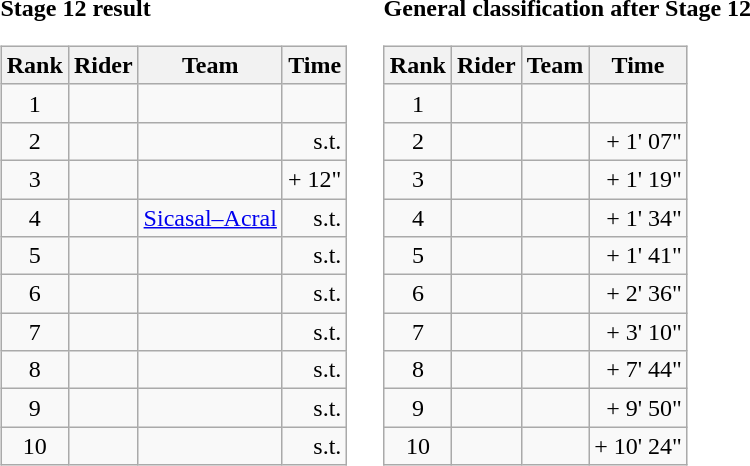<table>
<tr>
<td><strong>Stage 12 result</strong><br><table class="wikitable">
<tr>
<th scope="col">Rank</th>
<th scope="col">Rider</th>
<th scope="col">Team</th>
<th scope="col">Time</th>
</tr>
<tr>
<td style="text-align:center;">1</td>
<td></td>
<td></td>
<td style="text-align:right;"></td>
</tr>
<tr>
<td style="text-align:center;">2</td>
<td></td>
<td></td>
<td style="text-align:right;">s.t.</td>
</tr>
<tr>
<td style="text-align:center;">3</td>
<td></td>
<td></td>
<td style="text-align:right;">+ 12"</td>
</tr>
<tr>
<td style="text-align:center;">4</td>
<td></td>
<td><a href='#'>Sicasal–Acral</a></td>
<td style="text-align:right;">s.t.</td>
</tr>
<tr>
<td style="text-align:center;">5</td>
<td></td>
<td></td>
<td style="text-align:right;">s.t.</td>
</tr>
<tr>
<td style="text-align:center;">6</td>
<td></td>
<td></td>
<td style="text-align:right;">s.t.</td>
</tr>
<tr>
<td style="text-align:center;">7</td>
<td></td>
<td></td>
<td style="text-align:right;">s.t.</td>
</tr>
<tr>
<td style="text-align:center;">8</td>
<td></td>
<td></td>
<td style="text-align:right;">s.t.</td>
</tr>
<tr>
<td style="text-align:center;">9</td>
<td></td>
<td></td>
<td style="text-align:right;">s.t.</td>
</tr>
<tr>
<td style="text-align:center;">10</td>
<td></td>
<td></td>
<td style="text-align:right;">s.t.</td>
</tr>
</table>
</td>
<td></td>
<td><strong>General classification after Stage 12</strong><br><table class="wikitable">
<tr>
<th scope="col">Rank</th>
<th scope="col">Rider</th>
<th scope="col">Team</th>
<th scope="col">Time</th>
</tr>
<tr>
<td style="text-align:center;">1</td>
<td></td>
<td></td>
<td style="text-align:right;"></td>
</tr>
<tr>
<td style="text-align:center;">2</td>
<td></td>
<td></td>
<td style="text-align:right;">+ 1' 07"</td>
</tr>
<tr>
<td style="text-align:center;">3</td>
<td></td>
<td></td>
<td style="text-align:right;">+ 1' 19"</td>
</tr>
<tr>
<td style="text-align:center;">4</td>
<td></td>
<td></td>
<td style="text-align:right;">+ 1' 34"</td>
</tr>
<tr>
<td style="text-align:center;">5</td>
<td></td>
<td></td>
<td style="text-align:right;">+ 1' 41"</td>
</tr>
<tr>
<td style="text-align:center;">6</td>
<td></td>
<td></td>
<td style="text-align:right;">+ 2' 36"</td>
</tr>
<tr>
<td style="text-align:center;">7</td>
<td></td>
<td></td>
<td style="text-align:right;">+ 3' 10"</td>
</tr>
<tr>
<td style="text-align:center;">8</td>
<td></td>
<td></td>
<td style="text-align:right;">+ 7' 44"</td>
</tr>
<tr>
<td style="text-align:center;">9</td>
<td></td>
<td></td>
<td style="text-align:right;">+ 9' 50"</td>
</tr>
<tr>
<td style="text-align:center;">10</td>
<td></td>
<td></td>
<td style="text-align:right;">+ 10' 24"</td>
</tr>
</table>
</td>
</tr>
</table>
